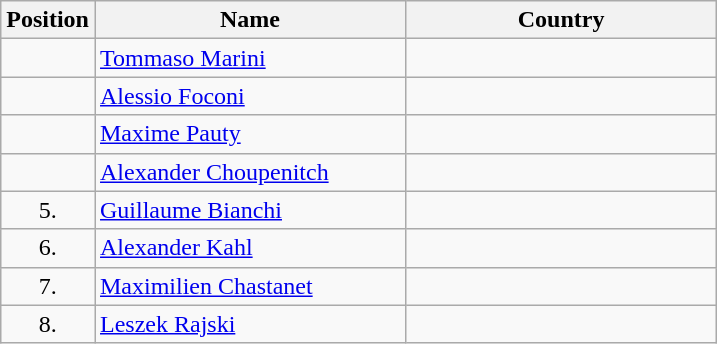<table class="wikitable">
<tr>
<th width="20">Position</th>
<th width="200">Name</th>
<th width="200">Country</th>
</tr>
<tr>
<td align=center></td>
<td><a href='#'>Tommaso Marini</a></td>
<td></td>
</tr>
<tr>
<td align=center></td>
<td><a href='#'>Alessio Foconi</a></td>
<td></td>
</tr>
<tr>
<td align=center></td>
<td><a href='#'>Maxime Pauty</a></td>
<td></td>
</tr>
<tr>
<td align=center></td>
<td><a href='#'>Alexander Choupenitch</a></td>
<td></td>
</tr>
<tr>
<td align=center>5.</td>
<td><a href='#'>Guillaume Bianchi</a></td>
<td></td>
</tr>
<tr>
<td align=center>6.</td>
<td><a href='#'>Alexander Kahl</a></td>
<td></td>
</tr>
<tr>
<td align=center>7.</td>
<td><a href='#'>Maximilien Chastanet</a></td>
<td></td>
</tr>
<tr>
<td align=center>8.</td>
<td><a href='#'>Leszek Rajski</a></td>
<td></td>
</tr>
</table>
